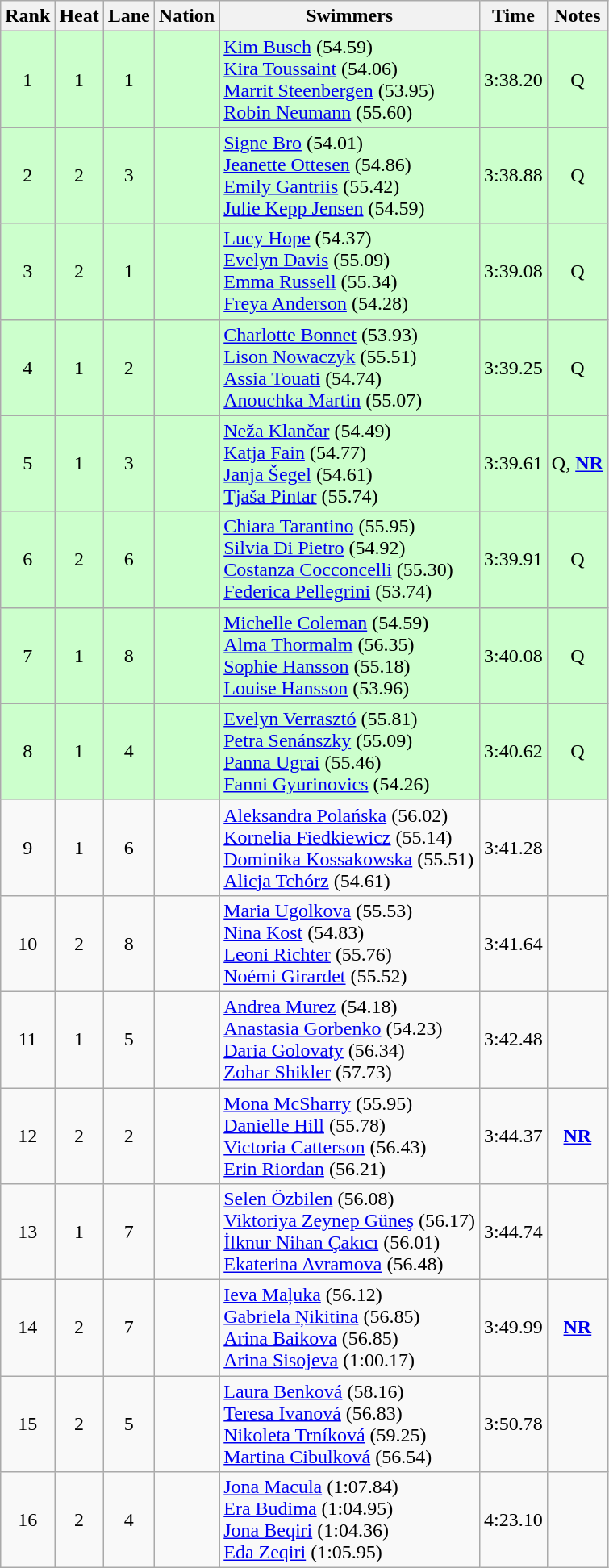<table class="wikitable sortable" style="text-align:center">
<tr>
<th>Rank</th>
<th>Heat</th>
<th>Lane</th>
<th>Nation</th>
<th>Swimmers</th>
<th>Time</th>
<th>Notes</th>
</tr>
<tr bgcolor=ccffcc>
<td>1</td>
<td>1</td>
<td>1</td>
<td align=left></td>
<td align=left><a href='#'>Kim Busch</a> (54.59)<br><a href='#'>Kira Toussaint</a> (54.06)<br><a href='#'>Marrit Steenbergen</a> (53.95)<br><a href='#'>Robin Neumann</a> (55.60)</td>
<td>3:38.20</td>
<td>Q</td>
</tr>
<tr bgcolor=ccffcc>
<td>2</td>
<td>2</td>
<td>3</td>
<td align=left></td>
<td align=left><a href='#'>Signe Bro</a> (54.01)<br><a href='#'>Jeanette Ottesen</a> (54.86)<br><a href='#'>Emily Gantriis</a> (55.42)<br><a href='#'>Julie Kepp Jensen</a> (54.59)</td>
<td>3:38.88</td>
<td>Q</td>
</tr>
<tr bgcolor=ccffcc>
<td>3</td>
<td>2</td>
<td>1</td>
<td align=left></td>
<td align=left><a href='#'>Lucy Hope</a> (54.37)<br><a href='#'>Evelyn Davis</a> (55.09)<br><a href='#'>Emma Russell</a> (55.34)<br><a href='#'>Freya Anderson</a> (54.28)</td>
<td>3:39.08</td>
<td>Q</td>
</tr>
<tr bgcolor=ccffcc>
<td>4</td>
<td>1</td>
<td>2</td>
<td align=left></td>
<td align=left><a href='#'>Charlotte Bonnet</a> (53.93)<br><a href='#'>Lison Nowaczyk</a> (55.51)<br><a href='#'>Assia Touati</a> (54.74)<br><a href='#'>Anouchka Martin</a> (55.07)</td>
<td>3:39.25</td>
<td>Q</td>
</tr>
<tr bgcolor=ccffcc>
<td>5</td>
<td>1</td>
<td>3</td>
<td align=left></td>
<td align=left><a href='#'>Neža Klančar</a> (54.49)<br><a href='#'>Katja Fain</a> (54.77)<br><a href='#'>Janja Šegel</a> (54.61)<br><a href='#'>Tjaša Pintar</a> (55.74)</td>
<td>3:39.61</td>
<td>Q, <strong><a href='#'>NR</a></strong></td>
</tr>
<tr bgcolor=ccffcc>
<td>6</td>
<td>2</td>
<td>6</td>
<td align=left></td>
<td align=left><a href='#'>Chiara Tarantino</a> (55.95)<br><a href='#'>Silvia Di Pietro</a> (54.92)<br><a href='#'>Costanza Cocconcelli</a> (55.30)<br><a href='#'>Federica Pellegrini</a> (53.74)</td>
<td>3:39.91</td>
<td>Q</td>
</tr>
<tr bgcolor=ccffcc>
<td>7</td>
<td>1</td>
<td>8</td>
<td align=left></td>
<td align=left><a href='#'>Michelle Coleman</a> (54.59)<br><a href='#'>Alma Thormalm</a> (56.35)<br><a href='#'>Sophie Hansson</a> (55.18)<br><a href='#'>Louise Hansson</a> (53.96)</td>
<td>3:40.08</td>
<td>Q</td>
</tr>
<tr bgcolor=ccffcc>
<td>8</td>
<td>1</td>
<td>4</td>
<td align=left></td>
<td align=left><a href='#'>Evelyn Verrasztó</a> (55.81)<br><a href='#'>Petra Senánszky</a> (55.09)<br><a href='#'>Panna Ugrai</a> (55.46)<br><a href='#'>Fanni Gyurinovics</a> (54.26)</td>
<td>3:40.62</td>
<td>Q</td>
</tr>
<tr>
<td>9</td>
<td>1</td>
<td>6</td>
<td align=left></td>
<td align=left><a href='#'>Aleksandra Polańska</a> (56.02)<br><a href='#'>Kornelia Fiedkiewicz</a> (55.14)<br><a href='#'>Dominika Kossakowska</a> (55.51)<br><a href='#'>Alicja Tchórz</a> (54.61)</td>
<td>3:41.28</td>
<td></td>
</tr>
<tr>
<td>10</td>
<td>2</td>
<td>8</td>
<td align=left></td>
<td align=left><a href='#'>Maria Ugolkova</a> (55.53)<br><a href='#'>Nina Kost</a> (54.83)<br><a href='#'>Leoni Richter</a> (55.76)<br><a href='#'>Noémi Girardet</a> (55.52)</td>
<td>3:41.64</td>
<td></td>
</tr>
<tr>
<td>11</td>
<td>1</td>
<td>5</td>
<td align=left></td>
<td align=left><a href='#'>Andrea Murez</a> (54.18)<br><a href='#'>Anastasia Gorbenko</a> (54.23)<br><a href='#'>Daria Golovaty</a> (56.34)<br><a href='#'>Zohar Shikler</a> (57.73)</td>
<td>3:42.48</td>
<td></td>
</tr>
<tr>
<td>12</td>
<td>2</td>
<td>2</td>
<td align=left></td>
<td align=left><a href='#'>Mona McSharry</a> (55.95)<br><a href='#'>Danielle Hill</a> (55.78)<br><a href='#'>Victoria Catterson</a> (56.43)<br><a href='#'>Erin Riordan</a> (56.21)</td>
<td>3:44.37</td>
<td><strong><a href='#'>NR</a></strong></td>
</tr>
<tr>
<td>13</td>
<td>1</td>
<td>7</td>
<td align=left></td>
<td align=left><a href='#'>Selen Özbilen</a> (56.08)<br><a href='#'>Viktoriya Zeynep Güneş</a> (56.17)<br><a href='#'>İlknur Nihan Çakıcı</a> (56.01)<br><a href='#'>Ekaterina Avramova</a> (56.48)</td>
<td>3:44.74</td>
<td></td>
</tr>
<tr>
<td>14</td>
<td>2</td>
<td>7</td>
<td align=left></td>
<td align=left><a href='#'>Ieva Maļuka</a> (56.12)<br><a href='#'>Gabriela Ņikitina</a> (56.85)<br><a href='#'>Arina Baikova</a> (56.85)<br><a href='#'>Arina Sisojeva</a> (1:00.17)</td>
<td>3:49.99</td>
<td><strong><a href='#'>NR</a></strong></td>
</tr>
<tr>
<td>15</td>
<td>2</td>
<td>5</td>
<td align=left></td>
<td align=left><a href='#'>Laura Benková</a> (58.16)<br><a href='#'>Teresa Ivanová</a> (56.83)<br><a href='#'>Nikoleta Trníková</a> (59.25)<br><a href='#'>Martina Cibulková</a> (56.54)</td>
<td>3:50.78</td>
<td></td>
</tr>
<tr>
<td>16</td>
<td>2</td>
<td>4</td>
<td align=left></td>
<td align=left><a href='#'>Jona Macula</a> (1:07.84)<br><a href='#'>Era Budima</a> (1:04.95)<br><a href='#'>Jona Beqiri</a> (1:04.36)<br><a href='#'>Eda Zeqiri</a> (1:05.95)</td>
<td>4:23.10</td>
<td></td>
</tr>
</table>
